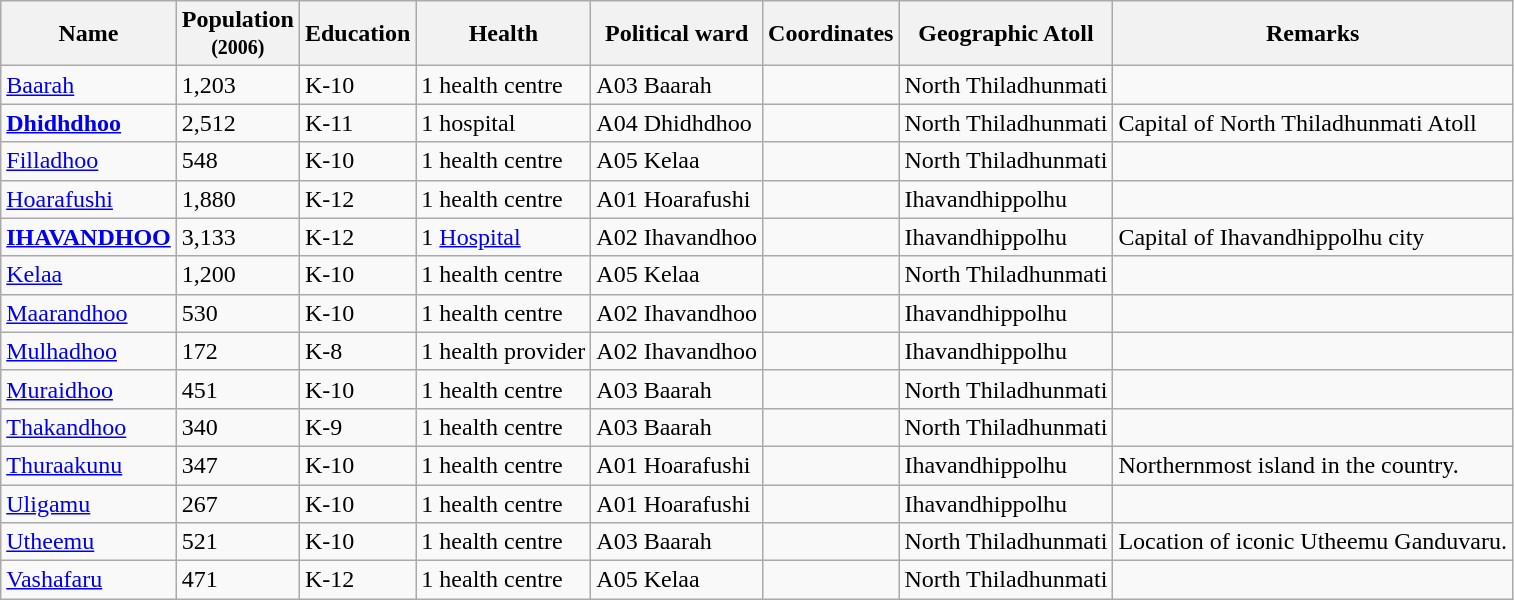<table class="wikitable sortable">
<tr>
<th>Name</th>
<th>Population <br> <small>(2006)</small></th>
<th>Education</th>
<th>Health</th>
<th>Political ward</th>
<th>Coordinates</th>
<th>Geographic Atoll</th>
<th>Remarks</th>
</tr>
<tr>
<td><a href='#'>Baarah</a></td>
<td>1,203</td>
<td>K-10</td>
<td>1 health centre</td>
<td>A03 Baarah</td>
<td></td>
<td>North Thiladhunmati</td>
<td></td>
</tr>
<tr>
<td><strong><a href='#'>Dhidhdhoo</a></strong></td>
<td>2,512</td>
<td>K-11</td>
<td>1 hospital</td>
<td>A04 Dhidhdhoo</td>
<td></td>
<td>North Thiladhunmati</td>
<td>Capital of North Thiladhunmati Atoll</td>
</tr>
<tr>
<td><a href='#'>Filladhoo</a></td>
<td>548</td>
<td>K-10</td>
<td>1 health centre</td>
<td>A05 Kelaa</td>
<td></td>
<td>North Thiladhunmati</td>
<td></td>
</tr>
<tr>
<td><a href='#'>Hoarafushi</a></td>
<td>1,880</td>
<td>K-12</td>
<td>1 health centre</td>
<td>A01 Hoarafushi</td>
<td></td>
<td>Ihavandhippolhu</td>
<td></td>
</tr>
<tr>
<td><strong><a href='#'>IHAVANDHOO</a></strong></td>
<td>3,133</td>
<td>K-12</td>
<td>1 <a href='#'>Hospital</a></td>
<td>A02 Ihavandhoo</td>
<td></td>
<td>Ihavandhippolhu</td>
<td>Capital of Ihavandhippolhu city</td>
</tr>
<tr>
<td><a href='#'>Kelaa</a></td>
<td>1,200</td>
<td>K-10</td>
<td>1 health centre</td>
<td>A05 Kelaa</td>
<td></td>
<td>North Thiladhunmati</td>
<td></td>
</tr>
<tr>
<td><a href='#'>Maarandhoo</a></td>
<td>530</td>
<td>K-10</td>
<td>1 health centre</td>
<td>A02 Ihavandhoo</td>
<td></td>
<td>Ihavandhippolhu</td>
<td></td>
</tr>
<tr>
<td><a href='#'>Mulhadhoo</a></td>
<td>172</td>
<td>K-8</td>
<td>1 health provider</td>
<td>A02 Ihavandhoo</td>
<td></td>
<td>Ihavandhippolhu</td>
<td></td>
</tr>
<tr>
<td><a href='#'>Muraidhoo</a></td>
<td>451</td>
<td>K-10</td>
<td>1 health centre</td>
<td>A03 Baarah</td>
<td></td>
<td>North Thiladhunmati</td>
<td></td>
</tr>
<tr>
<td><a href='#'>Thakandhoo</a></td>
<td>340</td>
<td>K-9</td>
<td>1 health centre</td>
<td>A03 Baarah</td>
<td></td>
<td>North Thiladhunmati</td>
<td></td>
</tr>
<tr>
<td><a href='#'>Thuraakunu</a></td>
<td>347</td>
<td>K-10</td>
<td>1 health centre</td>
<td>A01 Hoarafushi</td>
<td></td>
<td>Ihavandhippolhu</td>
<td>Northernmost island in the country.</td>
</tr>
<tr>
<td><a href='#'>Uligamu</a></td>
<td>267</td>
<td>K-10</td>
<td>1 health centre</td>
<td>A01 Hoarafushi</td>
<td></td>
<td>Ihavandhippolhu</td>
<td></td>
</tr>
<tr>
<td><a href='#'>Utheemu</a></td>
<td>521</td>
<td>K-10</td>
<td>1 health centre</td>
<td>A03 Baarah</td>
<td></td>
<td>North Thiladhunmati</td>
<td>Location of iconic Utheemu Ganduvaru.</td>
</tr>
<tr>
<td><a href='#'>Vashafaru</a></td>
<td>471</td>
<td>K-12</td>
<td>1 health centre</td>
<td>A05 Kelaa</td>
<td></td>
<td>North Thiladhunmati</td>
<td></td>
</tr>
</table>
